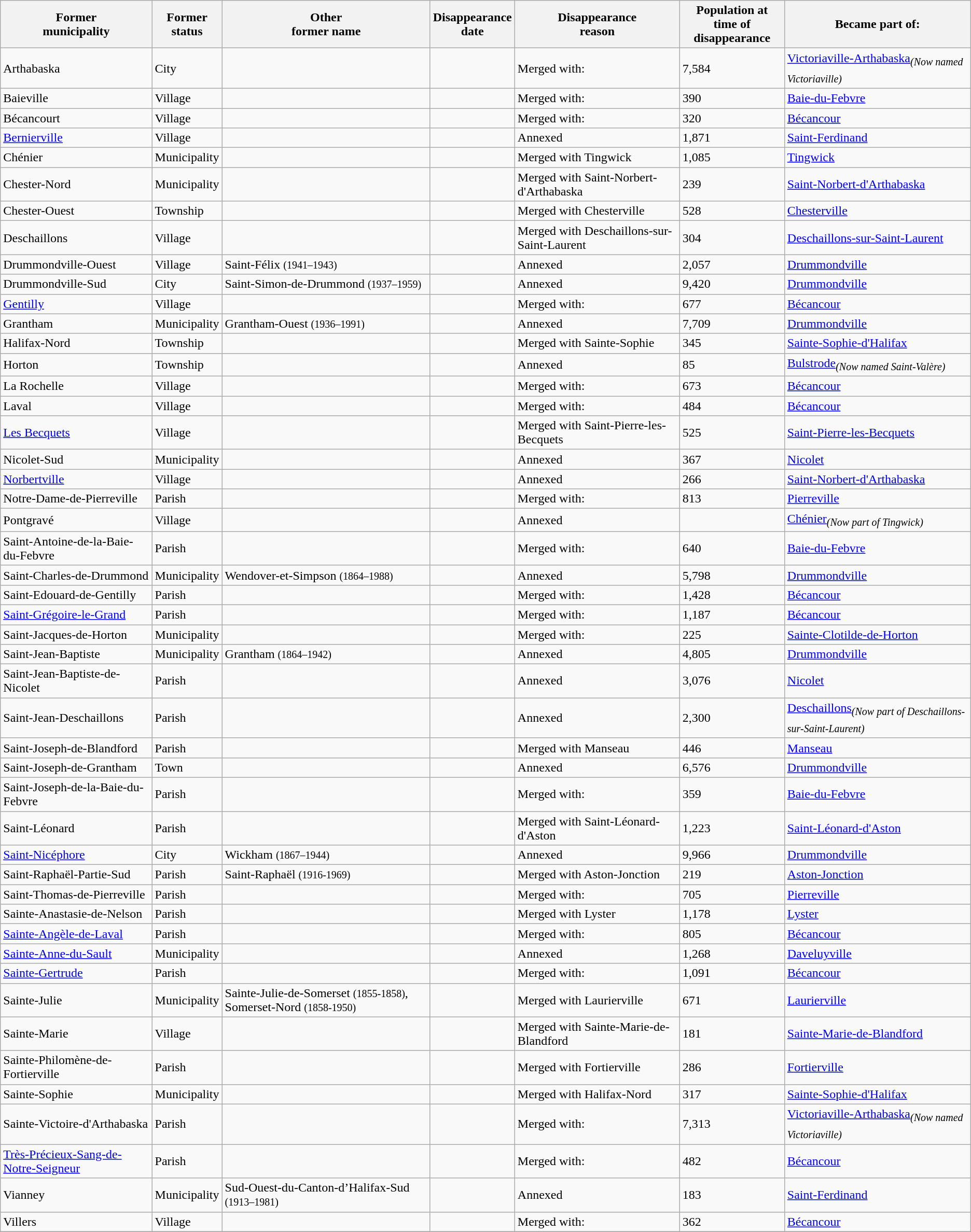<table class="wikitable sortable">
<tr>
<th>Former<br>municipality</th>
<th>Former<br>status</th>
<th>Other<br>former name</th>
<th>Disappearance<br>date</th>
<th>Disappearance<br>reason</th>
<th>Population at<br>time of disappearance</th>
<th>Became part of:</th>
</tr>
<tr ->
<td>Arthabaska</td>
<td>City</td>
<td> </td>
<td></td>
<td>Merged with:<br></td>
<td>7,584</td>
<td><a href='#'>Victoriaville-Arthabaska</a><sub><em>(Now named Victoriaville)</em></sub></td>
</tr>
<tr ->
<td>Baieville</td>
<td>Village</td>
<td> </td>
<td></td>
<td>Merged with: <br></td>
<td>390</td>
<td><a href='#'>Baie-du-Febvre</a></td>
</tr>
<tr ->
<td>Bécancourt</td>
<td>Village</td>
<td> </td>
<td></td>
<td>Merged with: <br></td>
<td>320</td>
<td><a href='#'>Bécancour</a></td>
</tr>
<tr ->
<td><a href='#'>Bernierville</a></td>
<td>Village</td>
<td> </td>
<td></td>
<td>Annexed</td>
<td>1,871</td>
<td><a href='#'>Saint-Ferdinand</a></td>
</tr>
<tr ->
<td>Chénier</td>
<td>Municipality</td>
<td> </td>
<td></td>
<td>Merged with Tingwick</td>
<td>1,085</td>
<td><a href='#'>Tingwick</a></td>
</tr>
<tr ->
<td>Chester-Nord</td>
<td>Municipality</td>
<td> </td>
<td></td>
<td>Merged with Saint-Norbert-d'Arthabaska</td>
<td>239</td>
<td><a href='#'>Saint-Norbert-d'Arthabaska</a></td>
</tr>
<tr ->
<td>Chester-Ouest</td>
<td>Township</td>
<td> </td>
<td></td>
<td>Merged with Chesterville</td>
<td>528</td>
<td><a href='#'>Chesterville</a></td>
</tr>
<tr ->
<td>Deschaillons</td>
<td>Village</td>
<td> </td>
<td></td>
<td>Merged with Deschaillons-sur-Saint-Laurent</td>
<td>304</td>
<td><a href='#'>Deschaillons-sur-Saint-Laurent</a></td>
</tr>
<tr ->
<td>Drummondville-Ouest</td>
<td>Village</td>
<td>Saint-Félix <small>(1941–1943)</small></td>
<td></td>
<td>Annexed</td>
<td>2,057</td>
<td><a href='#'>Drummondville</a></td>
</tr>
<tr ->
<td>Drummondville-Sud</td>
<td>City</td>
<td>Saint-Simon-de-Drummond <small>(1937–1959)</small></td>
<td></td>
<td>Annexed</td>
<td>9,420</td>
<td><a href='#'>Drummondville</a></td>
</tr>
<tr ->
<td><a href='#'>Gentilly</a></td>
<td>Village</td>
<td> </td>
<td></td>
<td>Merged with: <br></td>
<td>677</td>
<td><a href='#'>Bécancour</a></td>
</tr>
<tr ->
<td>Grantham</td>
<td>Municipality</td>
<td>Grantham-Ouest <small>(1936–1991)</small></td>
<td></td>
<td>Annexed</td>
<td>7,709</td>
<td><a href='#'>Drummondville</a></td>
</tr>
<tr ->
<td>Halifax-Nord</td>
<td>Township</td>
<td> </td>
<td></td>
<td>Merged with Sainte-Sophie</td>
<td>345</td>
<td><a href='#'>Sainte-Sophie-d'Halifax</a></td>
</tr>
<tr ->
<td>Horton</td>
<td>Township</td>
<td> </td>
<td></td>
<td>Annexed</td>
<td>85</td>
<td><a href='#'>Bulstrode</a><sub><em>(Now named Saint-Valère)</em></sub></td>
</tr>
<tr ->
<td>La Rochelle</td>
<td>Village</td>
<td> </td>
<td></td>
<td>Merged with: <br></td>
<td>673</td>
<td><a href='#'>Bécancour</a></td>
</tr>
<tr ->
<td>Laval</td>
<td>Village</td>
<td> </td>
<td></td>
<td>Merged with: <br></td>
<td>484</td>
<td><a href='#'>Bécancour</a></td>
</tr>
<tr ->
<td><a href='#'>Les Becquets</a></td>
<td>Village</td>
<td> </td>
<td></td>
<td>Merged with Saint-Pierre-les-Becquets</td>
<td>525</td>
<td><a href='#'>Saint-Pierre-les-Becquets</a></td>
</tr>
<tr ->
<td>Nicolet-Sud</td>
<td>Municipality</td>
<td> </td>
<td></td>
<td>Annexed</td>
<td>367</td>
<td><a href='#'>Nicolet</a></td>
</tr>
<tr ->
<td><a href='#'>Norbertville</a></td>
<td>Village</td>
<td> </td>
<td></td>
<td>Annexed</td>
<td>266</td>
<td><a href='#'>Saint-Norbert-d'Arthabaska</a></td>
</tr>
<tr ->
<td>Notre-Dame-de-Pierreville</td>
<td>Parish</td>
<td> </td>
<td></td>
<td>Merged with: <br></td>
<td>813</td>
<td><a href='#'>Pierreville</a></td>
</tr>
<tr ->
<td>Pontgravé</td>
<td>Village</td>
<td> </td>
<td></td>
<td>Annexed</td>
<td> </td>
<td><a href='#'>Chénier</a><sub><em>(Now part of Tingwick)</em></sub></td>
</tr>
<tr ->
<td>Saint-Antoine-de-la-Baie-du-Febvre</td>
<td>Parish</td>
<td> </td>
<td></td>
<td>Merged with: <br></td>
<td>640</td>
<td><a href='#'>Baie-du-Febvre</a></td>
</tr>
<tr ->
<td>Saint-Charles-de-Drummond</td>
<td>Municipality</td>
<td>Wendover-et-Simpson <small>(1864–1988)</small></td>
<td></td>
<td>Annexed</td>
<td>5,798</td>
<td><a href='#'>Drummondville</a></td>
</tr>
<tr ->
<td>Saint-Edouard-de-Gentilly</td>
<td>Parish</td>
<td> </td>
<td></td>
<td>Merged with: <br></td>
<td>1,428</td>
<td><a href='#'>Bécancour</a></td>
</tr>
<tr ->
<td><a href='#'>Saint-Grégoire-le-Grand</a></td>
<td>Parish</td>
<td> </td>
<td></td>
<td>Merged with: <br></td>
<td>1,187</td>
<td><a href='#'>Bécancour</a></td>
</tr>
<tr ->
<td>Saint-Jacques-de-Horton</td>
<td>Municipality</td>
<td> </td>
<td></td>
<td>Merged with: <br></td>
<td>225</td>
<td><a href='#'>Sainte-Clotilde-de-Horton</a></td>
</tr>
<tr ->
<td>Saint-Jean-Baptiste</td>
<td>Municipality</td>
<td>Grantham  <small>(1864–1942)</small></td>
<td></td>
<td>Annexed</td>
<td>4,805</td>
<td><a href='#'>Drummondville</a></td>
</tr>
<tr ->
<td>Saint-Jean-Baptiste-de-Nicolet</td>
<td>Parish</td>
<td> </td>
<td></td>
<td>Annexed</td>
<td>3,076</td>
<td><a href='#'>Nicolet</a></td>
</tr>
<tr ->
<td>Saint-Jean-Deschaillons</td>
<td>Parish</td>
<td> </td>
<td></td>
<td>Annexed</td>
<td>2,300</td>
<td><a href='#'>Deschaillons</a><sub><em>(Now part of Deschaillons-sur-Saint-Laurent)</em></sub></td>
</tr>
<tr ->
<td>Saint-Joseph-de-Blandford</td>
<td>Parish</td>
<td> </td>
<td></td>
<td>Merged with Manseau</td>
<td>446</td>
<td><a href='#'>Manseau</a></td>
</tr>
<tr ->
<td>Saint-Joseph-de-Grantham</td>
<td>Town</td>
<td> </td>
<td></td>
<td>Annexed</td>
<td>6,576</td>
<td><a href='#'>Drummondville</a></td>
</tr>
<tr ->
<td>Saint-Joseph-de-la-Baie-du-Febvre</td>
<td>Parish</td>
<td> </td>
<td></td>
<td>Merged with: <br></td>
<td>359</td>
<td><a href='#'>Baie-du-Febvre</a></td>
</tr>
<tr ->
<td>Saint-Léonard</td>
<td>Parish</td>
<td> </td>
<td></td>
<td>Merged with Saint-Léonard-d'Aston</td>
<td>1,223</td>
<td><a href='#'>Saint-Léonard-d'Aston</a></td>
</tr>
<tr ->
<td><a href='#'>Saint-Nicéphore</a></td>
<td>City</td>
<td>Wickham <small>(1867–1944)</small></td>
<td></td>
<td>Annexed</td>
<td>9,966</td>
<td><a href='#'>Drummondville</a></td>
</tr>
<tr ->
<td>Saint-Raphaël-Partie-Sud</td>
<td>Parish</td>
<td>Saint-Raphaël <small>(1916-1969)</small></td>
<td></td>
<td>Merged with Aston-Jonction</td>
<td>219</td>
<td><a href='#'>Aston-Jonction</a></td>
</tr>
<tr ->
<td>Saint-Thomas-de-Pierreville</td>
<td>Parish</td>
<td> </td>
<td></td>
<td>Merged with: <br></td>
<td>705</td>
<td><a href='#'>Pierreville</a></td>
</tr>
<tr ->
<td>Sainte-Anastasie-de-Nelson</td>
<td>Parish</td>
<td> </td>
<td></td>
<td>Merged with Lyster</td>
<td>1,178</td>
<td><a href='#'>Lyster</a></td>
</tr>
<tr ->
<td><a href='#'>Sainte-Angèle-de-Laval</a></td>
<td>Parish</td>
<td> </td>
<td></td>
<td>Merged with: <br></td>
<td>805</td>
<td><a href='#'>Bécancour</a></td>
</tr>
<tr ->
<td><a href='#'>Sainte-Anne-du-Sault</a></td>
<td>Municipality</td>
<td> </td>
<td></td>
<td>Annexed</td>
<td>1,268</td>
<td><a href='#'>Daveluyville</a></td>
</tr>
<tr ->
<td><a href='#'>Sainte-Gertrude</a></td>
<td>Parish</td>
<td> </td>
<td></td>
<td>Merged with: <br></td>
<td>1,091</td>
<td><a href='#'>Bécancour</a></td>
</tr>
<tr ->
<td>Sainte-Julie</td>
<td>Municipality</td>
<td>Sainte-Julie-de-Somerset <small>(1855-1858)</small>, Somerset-Nord <small>(1858-1950)</small></td>
<td></td>
<td>Merged with Laurierville</td>
<td>671</td>
<td><a href='#'>Laurierville</a></td>
</tr>
<tr ->
<td>Sainte-Marie</td>
<td>Village</td>
<td> </td>
<td></td>
<td>Merged with Sainte-Marie-de-Blandford</td>
<td>181</td>
<td><a href='#'>Sainte-Marie-de-Blandford</a></td>
</tr>
<tr ->
<td>Sainte-Philomène-de-Fortierville</td>
<td>Parish</td>
<td> </td>
<td></td>
<td>Merged with Fortierville</td>
<td>286</td>
<td><a href='#'>Fortierville</a></td>
</tr>
<tr ->
<td>Sainte-Sophie</td>
<td>Municipality</td>
<td> </td>
<td></td>
<td>Merged with Halifax-Nord</td>
<td>317</td>
<td><a href='#'>Sainte-Sophie-d'Halifax</a></td>
</tr>
<tr ->
<td>Sainte-Victoire-d'Arthabaska</td>
<td>Parish</td>
<td> </td>
<td></td>
<td>Merged with: <br></td>
<td>7,313</td>
<td><a href='#'>Victoriaville-Arthabaska</a><sub><em>(Now named Victoriaville)</em></sub></td>
</tr>
<tr ->
<td><a href='#'>Très-Précieux-Sang-de-Notre-Seigneur</a></td>
<td>Parish</td>
<td> </td>
<td></td>
<td>Merged with: <br></td>
<td>482</td>
<td><a href='#'>Bécancour</a></td>
</tr>
<tr ->
<td>Vianney</td>
<td>Municipality</td>
<td>Sud-Ouest-du-Canton-d’Halifax-Sud <small>(1913–1981)</small></td>
<td></td>
<td>Annexed</td>
<td>183</td>
<td><a href='#'>Saint-Ferdinand</a></td>
</tr>
<tr ->
<td>Villers</td>
<td>Village</td>
<td> </td>
<td></td>
<td>Merged with: <br></td>
<td>362</td>
<td><a href='#'>Bécancour</a></td>
</tr>
<tr ->
</tr>
</table>
